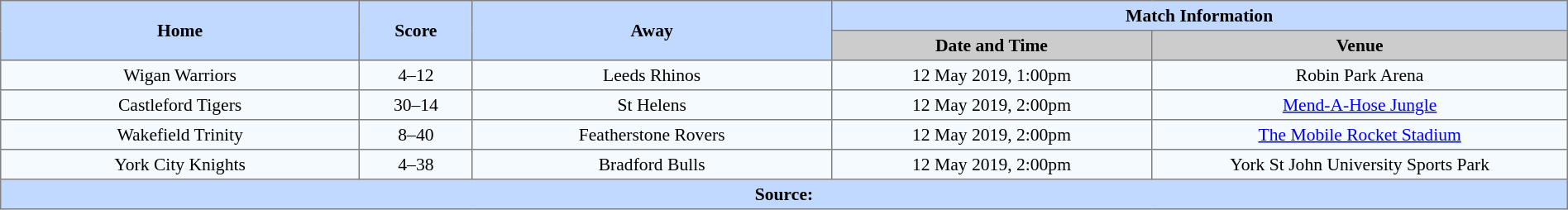<table border=1 style="border-collapse:collapse; font-size:90%; text-align:center;" cellpadding=3 cellspacing=0 width=100%>
<tr bgcolor=#C1D8FF>
<th rowspan=2 width=19%>Home</th>
<th rowspan=2 width=6%>Score</th>
<th rowspan=2 width=19%>Away</th>
<th colspan=2>Match Information</th>
</tr>
<tr bgcolor=#CCCCCC>
<th width=17%>Date and Time</th>
<th width=22%>Venue</th>
</tr>
<tr bgcolor=#F5FAFF>
<td> Wigan Warriors</td>
<td>4–12</td>
<td> Leeds Rhinos</td>
<td>12 May 2019, 1:00pm</td>
<td>Robin Park Arena</td>
</tr>
<tr bgcolor=#F5FAFF>
<td> Castleford Tigers</td>
<td>30–14</td>
<td> St Helens</td>
<td>12 May 2019, 2:00pm</td>
<td><a href='#'>Mend-A-Hose Jungle</a></td>
</tr>
<tr bgcolor=#F5FAFF>
<td> Wakefield Trinity</td>
<td>8–40</td>
<td> Featherstone Rovers</td>
<td>12 May 2019, 2:00pm</td>
<td><a href='#'>The Mobile Rocket Stadium</a></td>
</tr>
<tr bgcolor=#F5FAFF>
<td> York City Knights</td>
<td>4–38</td>
<td> Bradford Bulls</td>
<td>12 May 2019, 2:00pm</td>
<td>York St John University Sports Park</td>
</tr>
<tr style="background:#c1d8ff;">
<th colspan=6>Source:</th>
</tr>
</table>
